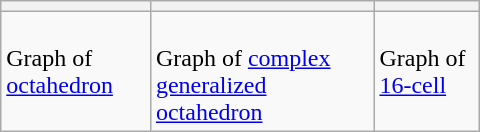<table class="wikitable skin-invert-image" align=right width=320>
<tr>
<th></th>
<th></th>
<th></th>
</tr>
<tr valign=top>
<td><br>Graph of <a href='#'>octahedron</a></td>
<td><br>Graph of <a href='#'>complex generalized octahedron</a></td>
<td><br>Graph of <a href='#'>16-cell</a></td>
</tr>
</table>
